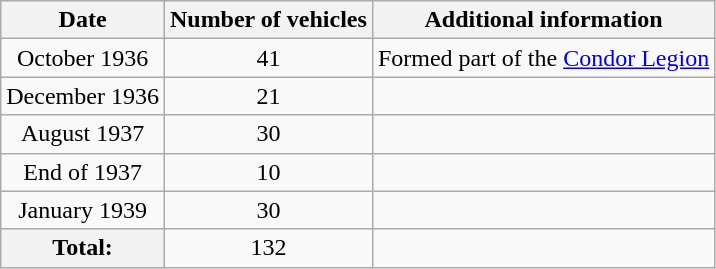<table class="wikitable" style="text-align: center;" summary="Summary of Panzer Is sent to Spain between 1936 and 1939">
<tr>
<th>Date</th>
<th>Number of vehicles</th>
<th>Additional information</th>
</tr>
<tr>
<td>October 1936</td>
<td>41</td>
<td>Formed part of the <a href='#'>Condor Legion</a></td>
</tr>
<tr>
<td>December 1936</td>
<td>21</td>
<td> </td>
</tr>
<tr>
<td>August 1937</td>
<td>30</td>
<td> </td>
</tr>
<tr>
<td>End of 1937</td>
<td>10</td>
<td> </td>
</tr>
<tr>
<td>January 1939</td>
<td>30</td>
<td> </td>
</tr>
<tr>
<th>Total:</th>
<td>132</td>
<td> </td>
</tr>
</table>
